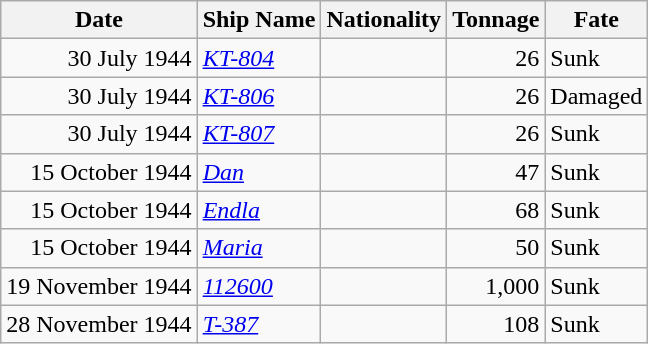<table class="wikitable sortable">
<tr>
<th>Date</th>
<th>Ship Name</th>
<th>Nationality</th>
<th>Tonnage</th>
<th>Fate</th>
</tr>
<tr>
<td align="right">30 July 1944</td>
<td align="left"><a href='#'><em>KT-804</em></a></td>
<td align="left"></td>
<td align="right">26</td>
<td align="left">Sunk</td>
</tr>
<tr>
<td align="right">30 July 1944</td>
<td align="left"><a href='#'><em>KT-806</em></a></td>
<td align="left"></td>
<td align="right">26</td>
<td align="left">Damaged</td>
</tr>
<tr>
<td align="right">30 July 1944</td>
<td align="left"><a href='#'><em>KT-807</em></a></td>
<td align="left"></td>
<td align="right">26</td>
<td align="left">Sunk</td>
</tr>
<tr>
<td align="right">15 October 1944</td>
<td align="left"><a href='#'><em>Dan</em></a></td>
<td align="left"></td>
<td align="right">47</td>
<td align="left">Sunk</td>
</tr>
<tr>
<td align="right">15 October 1944</td>
<td align="left"><a href='#'><em>Endla</em></a></td>
<td align="left"></td>
<td align="right">68</td>
<td align="left">Sunk</td>
</tr>
<tr>
<td align="right">15 October 1944</td>
<td align="left"><a href='#'><em>Maria</em></a></td>
<td align="left"></td>
<td align="right">50</td>
<td align="left">Sunk</td>
</tr>
<tr>
<td align="right">19 November 1944</td>
<td align="left"><a href='#'><em>112600</em></a></td>
<td align="left"></td>
<td align="right">1,000</td>
<td align="left">Sunk</td>
</tr>
<tr>
<td align="right">28 November 1944</td>
<td align="left"><a href='#'><em>T-387</em></a></td>
<td align="left"></td>
<td align="right">108</td>
<td align="left">Sunk</td>
</tr>
</table>
